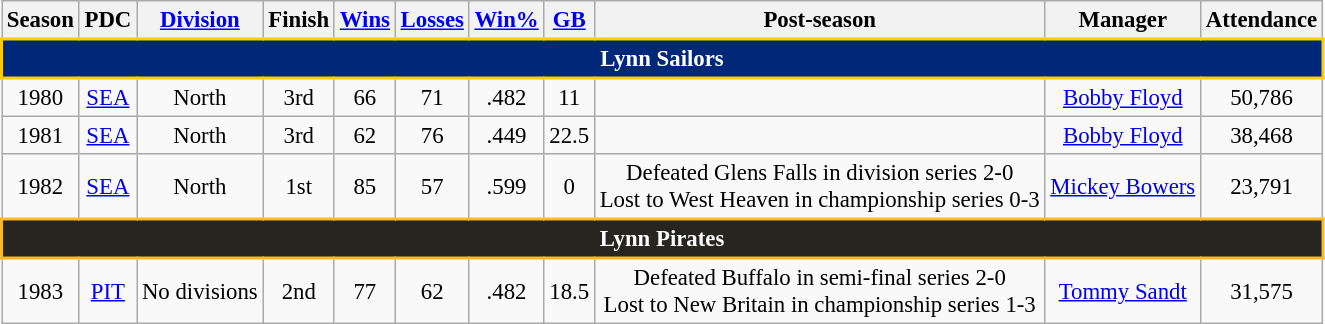<table class="wikitable" style="text-align:center; font-size:95%">
<tr>
<th scope="col">Season</th>
<th scope="col">PDC</th>
<th scope="col"><a href='#'>Division</a></th>
<th scope="col">Finish</th>
<th scope="col"><a href='#'>Wins</a></th>
<th scope="col"><a href='#'>Losses</a></th>
<th scope="col"><a href='#'>Win%</a></th>
<th scope="col"><a href='#'>GB</a></th>
<th scope="col">Post-season</th>
<th scope="col">Manager</th>
<th scope="col">Attendance</th>
</tr>
<tr>
<td align="center" colspan="11" style="background: #002878; color: white; border:2px solid #FFCC00"><strong>Lynn Sailors</strong></td>
</tr>
<tr>
<td>1980</td>
<td><a href='#'>SEA</a></td>
<td>North</td>
<td>3rd</td>
<td>66</td>
<td>71</td>
<td>.482</td>
<td>11</td>
<td></td>
<td><a href='#'>Bobby Floyd</a></td>
<td>50,786</td>
</tr>
<tr>
<td>1981</td>
<td><a href='#'>SEA</a></td>
<td>North</td>
<td>3rd</td>
<td>62</td>
<td>76</td>
<td>.449</td>
<td>22.5</td>
<td></td>
<td><a href='#'>Bobby Floyd</a></td>
<td>38,468</td>
</tr>
<tr>
<td>1982</td>
<td><a href='#'>SEA</a></td>
<td>North</td>
<td>1st</td>
<td>85</td>
<td>57</td>
<td>.599</td>
<td>0</td>
<td>Defeated Glens Falls in division series 2-0<br> Lost to West Heaven in championship series 0-3</td>
<td><a href='#'>Mickey Bowers</a></td>
<td>23,791</td>
</tr>
<tr>
<td align="center" colspan="11" style="background: #27251F; color: white; border:2px solid #FDB827"><strong>Lynn Pirates</strong></td>
</tr>
<tr>
<td>1983</td>
<td><a href='#'>PIT</a></td>
<td>No divisions</td>
<td>2nd</td>
<td>77</td>
<td>62</td>
<td>.482</td>
<td>18.5</td>
<td>Defeated Buffalo in semi-final series 2-0<br> Lost to New Britain in championship series 1-3</td>
<td><a href='#'>Tommy Sandt</a></td>
<td>31,575</td>
</tr>
</table>
